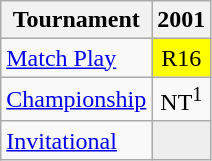<table class="wikitable" style="text-align:center;">
<tr>
<th>Tournament</th>
<th>2001</th>
</tr>
<tr>
<td align="left"><a href='#'>Match Play</a></td>
<td style="background:yellow;">R16</td>
</tr>
<tr>
<td align="left"><a href='#'>Championship</a></td>
<td>NT<sup>1</sup></td>
</tr>
<tr>
<td align="left"><a href='#'>Invitational</a></td>
<td style="background:#eeeeee;"></td>
</tr>
</table>
